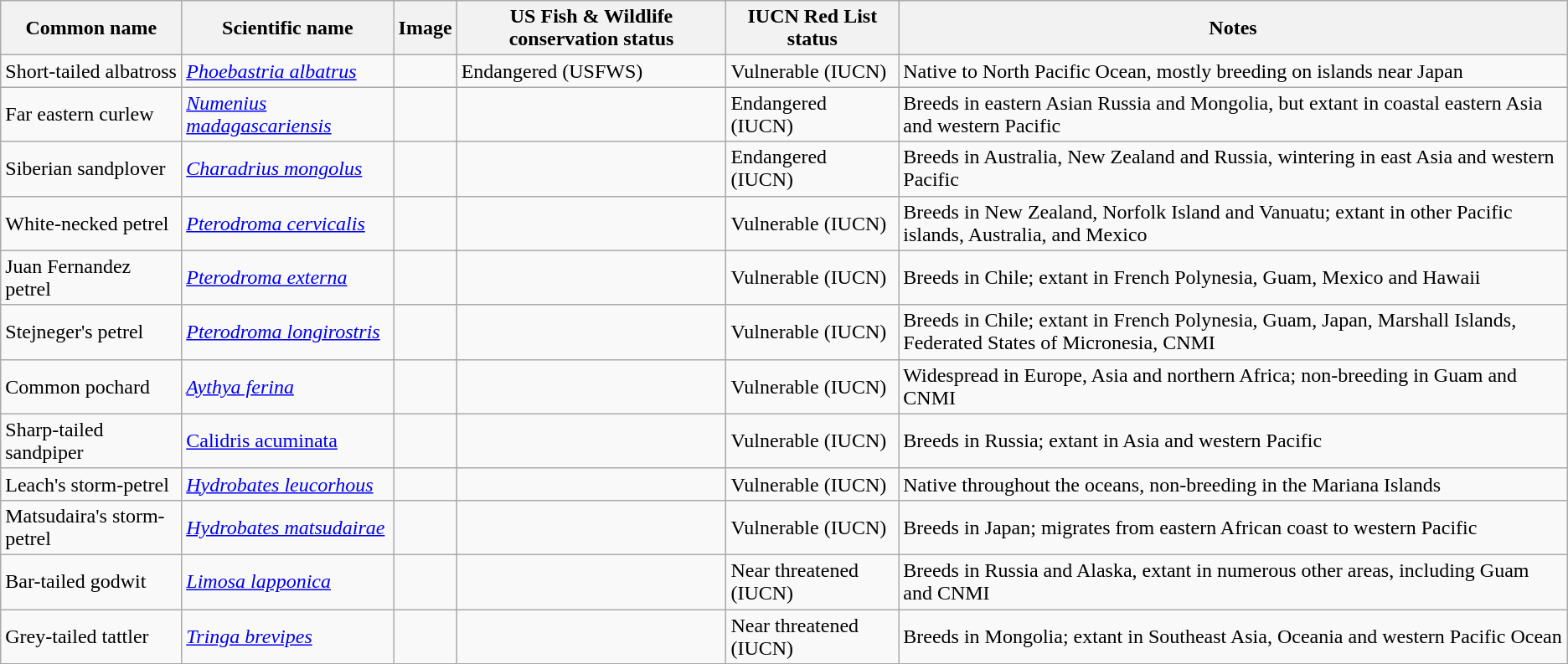<table class="wikitable sortable">
<tr>
<th><strong>Common name</strong></th>
<th><strong>Scientific name</strong></th>
<th><strong>Image</strong></th>
<th><strong>US Fish & Wildlife conservation status</strong></th>
<th>IUCN Red List status</th>
<th><strong>Notes</strong></th>
</tr>
<tr>
<td>Short-tailed albatross</td>
<td><em><a href='#'>Phoebastria albatrus</a></em></td>
<td></td>
<td>Endangered (USFWS)</td>
<td>Vulnerable (IUCN)</td>
<td>Native to North Pacific Ocean, mostly breeding on islands near Japan</td>
</tr>
<tr>
<td>Far eastern curlew</td>
<td><em><a href='#'>Numenius madagascariensis</a></em></td>
<td></td>
<td></td>
<td>Endangered (IUCN)</td>
<td>Breeds in eastern Asian Russia and Mongolia, but extant in coastal eastern Asia and western Pacific</td>
</tr>
<tr>
<td>Siberian sandplover</td>
<td><em><a href='#'>Charadrius mongolus</a></em></td>
<td></td>
<td></td>
<td>Endangered (IUCN)</td>
<td>Breeds in Australia, New Zealand and Russia, wintering in east Asia and western Pacific</td>
</tr>
<tr>
<td>White-necked petrel</td>
<td><em><a href='#'>Pterodroma cervicalis</a></em></td>
<td></td>
<td></td>
<td>Vulnerable (IUCN)</td>
<td>Breeds in New Zealand, Norfolk Island and Vanuatu; extant in other Pacific islands, Australia, and Mexico</td>
</tr>
<tr>
<td>Juan Fernandez petrel</td>
<td><em><a href='#'>Pterodroma externa</a></em></td>
<td></td>
<td></td>
<td>Vulnerable (IUCN)</td>
<td>Breeds in Chile; extant in French Polynesia, Guam, Mexico and Hawaii</td>
</tr>
<tr>
<td>Stejneger's petrel</td>
<td><em><a href='#'>Pterodroma longirostris</a></em></td>
<td></td>
<td></td>
<td>Vulnerable (IUCN)</td>
<td>Breeds in Chile; extant in French Polynesia, Guam, Japan, Marshall Islands, Federated States of Micronesia, CNMI</td>
</tr>
<tr>
<td>Common pochard</td>
<td><em><a href='#'>Aythya ferina</a></em></td>
<td></td>
<td></td>
<td>Vulnerable (IUCN)</td>
<td>Widespread in Europe, Asia and northern Africa; non-breeding in Guam and CNMI</td>
</tr>
<tr>
<td>Sharp-tailed sandpiper</td>
<td><a href='#'>Calidris acuminata</a></td>
<td></td>
<td></td>
<td>Vulnerable (IUCN)</td>
<td>Breeds in Russia; extant in Asia and western Pacific</td>
</tr>
<tr>
<td>Leach's storm-petrel</td>
<td><em><a href='#'>Hydrobates leucorhous</a></em></td>
<td></td>
<td></td>
<td>Vulnerable (IUCN)</td>
<td>Native throughout the oceans, non-breeding in the Mariana Islands</td>
</tr>
<tr>
<td>Matsudaira's storm-petrel</td>
<td><em><a href='#'>Hydrobates matsudairae</a></em></td>
<td></td>
<td></td>
<td>Vulnerable (IUCN)</td>
<td>Breeds in Japan; migrates from eastern African coast to western Pacific</td>
</tr>
<tr>
<td>Bar-tailed godwit</td>
<td><em><a href='#'>Limosa lapponica</a></em></td>
<td></td>
<td></td>
<td>Near threatened (IUCN)</td>
<td>Breeds in Russia and Alaska, extant in numerous other areas, including Guam and CNMI</td>
</tr>
<tr>
<td>Grey-tailed tattler</td>
<td><a href='#'><em>Tringa brevipes</em></a></td>
<td></td>
<td></td>
<td>Near threatened (IUCN)</td>
<td>Breeds in Mongolia; extant in Southeast Asia, Oceania and western Pacific Ocean</td>
</tr>
</table>
